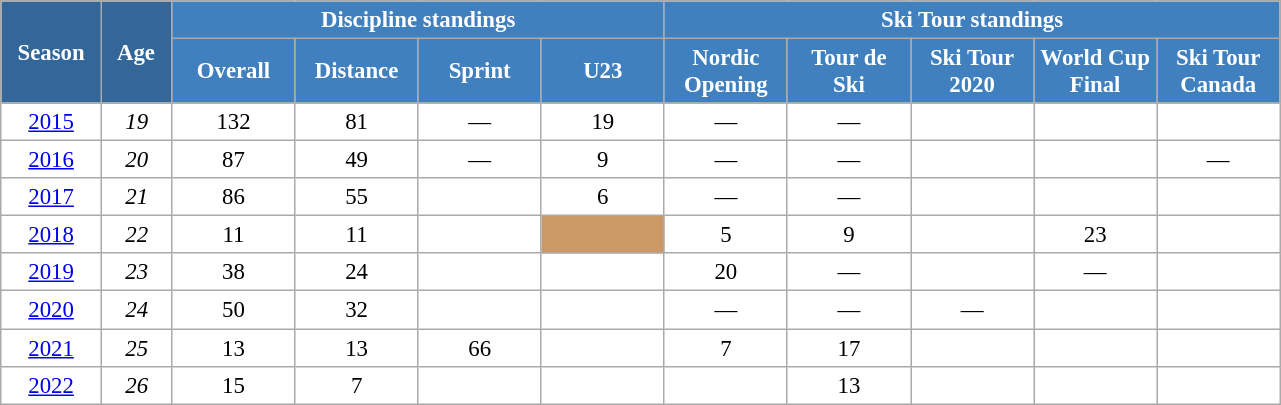<table class="wikitable" style="font-size:95%; text-align:center; border:grey solid 1px; border-collapse:collapse; background:#ffffff;">
<tr>
<th style="background-color:#369; color:white; width:60px;" rowspan="2"> Season </th>
<th style="background-color:#369; color:white; width:40px;" rowspan="2"> Age </th>
<th style="background-color:#4180be; color:white;" colspan="4">Discipline standings</th>
<th style="background-color:#4180be; color:white;" colspan="5">Ski Tour standings</th>
</tr>
<tr>
<th style="background-color:#4180be; color:white; width:75px;">Overall</th>
<th style="background-color:#4180be; color:white; width:75px;">Distance</th>
<th style="background-color:#4180be; color:white; width:75px;">Sprint</th>
<th style="background-color:#4180be; color:white; width:75px;">U23</th>
<th style="background-color:#4180be; color:white; width:75px;">Nordic<br>Opening</th>
<th style="background-color:#4180be; color:white; width:75px;">Tour de<br>Ski</th>
<th style="background-color:#4180be; color:white; width:75px;">Ski Tour<br>2020</th>
<th style="background-color:#4180be; color:white; width:75px;">World Cup<br>Final</th>
<th style="background-color:#4180be; color:white; width:75px;">Ski Tour<br>Canada</th>
</tr>
<tr>
<td><a href='#'>2015</a></td>
<td><em>19</em></td>
<td>132</td>
<td>81</td>
<td>—</td>
<td>19</td>
<td>—</td>
<td>—</td>
<td></td>
<td></td>
<td></td>
</tr>
<tr>
<td><a href='#'>2016</a></td>
<td><em>20</em></td>
<td>87</td>
<td>49</td>
<td>—</td>
<td>9</td>
<td>—</td>
<td>—</td>
<td></td>
<td></td>
<td>—</td>
</tr>
<tr>
<td><a href='#'>2017</a></td>
<td><em>21</em></td>
<td>86</td>
<td>55</td>
<td></td>
<td>6</td>
<td>—</td>
<td>—</td>
<td></td>
<td></td>
<td></td>
</tr>
<tr>
<td><a href='#'>2018</a></td>
<td><em>22</em></td>
<td>11</td>
<td>11</td>
<td></td>
<td style="background:#c96;"></td>
<td>5</td>
<td>9</td>
<td></td>
<td>23</td>
<td></td>
</tr>
<tr>
<td><a href='#'>2019</a></td>
<td><em>23</em></td>
<td>38</td>
<td>24</td>
<td></td>
<td></td>
<td>20</td>
<td>—</td>
<td></td>
<td>—</td>
<td></td>
</tr>
<tr>
<td><a href='#'>2020</a></td>
<td><em>24</em></td>
<td>50</td>
<td>32</td>
<td></td>
<td></td>
<td>—</td>
<td>—</td>
<td>—</td>
<td></td>
<td></td>
</tr>
<tr>
<td><a href='#'>2021</a></td>
<td><em>25</em></td>
<td>13</td>
<td>13</td>
<td>66</td>
<td></td>
<td>7</td>
<td>17</td>
<td></td>
<td></td>
<td></td>
</tr>
<tr>
<td><a href='#'>2022</a></td>
<td><em>26</em></td>
<td>15</td>
<td>7</td>
<td></td>
<td></td>
<td></td>
<td>13</td>
<td></td>
<td></td>
<td></td>
</tr>
</table>
